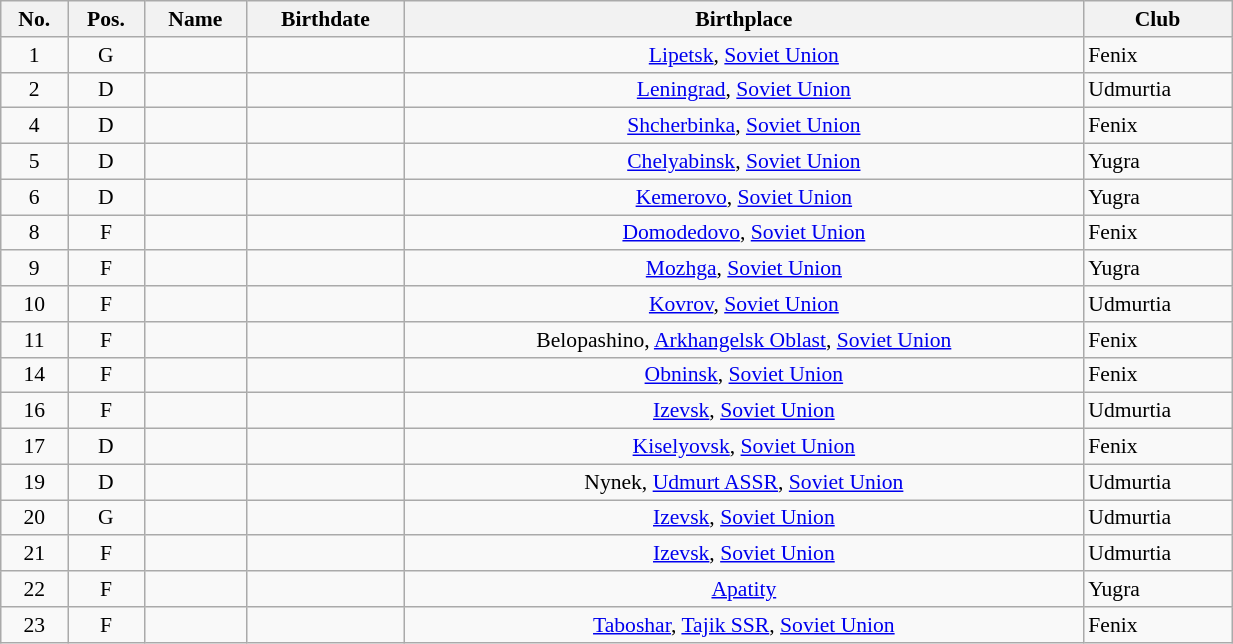<table width="65%" class="wikitable sortable" style="font-size: 90%; text-align: center;">
<tr>
<th>No.</th>
<th>Pos.</th>
<th>Name</th>
<th>Birthdate</th>
<th>Birthplace</th>
<th>Club</th>
</tr>
<tr>
<td>1</td>
<td>G</td>
<td style="text-align:left;"></td>
<td style="text-align:right;"></td>
<td><a href='#'>Lipetsk</a>, <a href='#'>Soviet Union</a></td>
<td style="text-align:left;">Fenix</td>
</tr>
<tr>
<td>2</td>
<td>D</td>
<td style="text-align:left;"></td>
<td style="text-align:right;"></td>
<td><a href='#'>Leningrad</a>, <a href='#'>Soviet Union</a></td>
<td style="text-align:left;">Udmurtia</td>
</tr>
<tr>
<td>4</td>
<td>D</td>
<td style="text-align:left;"></td>
<td style="text-align:right;"></td>
<td><a href='#'>Shcherbinka</a>, <a href='#'>Soviet Union</a></td>
<td style="text-align:left;">Fenix</td>
</tr>
<tr>
<td>5</td>
<td>D</td>
<td style="text-align:left;"></td>
<td style="text-align:right;"></td>
<td><a href='#'>Chelyabinsk</a>, <a href='#'>Soviet Union</a></td>
<td style="text-align:left;">Yugra</td>
</tr>
<tr>
<td>6</td>
<td>D</td>
<td style="text-align:left;"></td>
<td style="text-align:right;"></td>
<td><a href='#'>Kemerovo</a>, <a href='#'>Soviet Union</a></td>
<td style="text-align:left;">Yugra</td>
</tr>
<tr>
<td>8</td>
<td>F</td>
<td style="text-align:left;"></td>
<td style="text-align:right;"></td>
<td><a href='#'>Domodedovo</a>, <a href='#'>Soviet Union</a></td>
<td style="text-align:left;">Fenix</td>
</tr>
<tr>
<td>9</td>
<td>F</td>
<td style="text-align:left;"></td>
<td style="text-align:right;"></td>
<td><a href='#'>Mozhga</a>, <a href='#'>Soviet Union</a></td>
<td style="text-align:left;">Yugra</td>
</tr>
<tr>
<td>10</td>
<td>F</td>
<td style="text-align:left;"></td>
<td style="text-align:right;"></td>
<td><a href='#'>Kovrov</a>, <a href='#'>Soviet Union</a></td>
<td style="text-align:left;">Udmurtia</td>
</tr>
<tr>
<td>11</td>
<td>F</td>
<td style="text-align:left;"></td>
<td style="text-align:right;"></td>
<td>Belopashino, <a href='#'>Arkhangelsk Oblast</a>, <a href='#'>Soviet Union</a></td>
<td style="text-align:left;">Fenix</td>
</tr>
<tr>
<td>14</td>
<td>F</td>
<td style="text-align:left;"></td>
<td style="text-align:right;"></td>
<td><a href='#'>Obninsk</a>, <a href='#'>Soviet Union</a></td>
<td style="text-align:left;">Fenix</td>
</tr>
<tr>
<td>16</td>
<td>F</td>
<td style="text-align:left;"></td>
<td style="text-align:right;"></td>
<td><a href='#'>Izevsk</a>, <a href='#'>Soviet Union</a></td>
<td style="text-align:left;">Udmurtia</td>
</tr>
<tr>
<td>17</td>
<td>D</td>
<td style="text-align:left;"></td>
<td style="text-align:right;"></td>
<td><a href='#'>Kiselyovsk</a>, <a href='#'>Soviet Union</a></td>
<td style="text-align:left;">Fenix</td>
</tr>
<tr>
<td>19</td>
<td>D</td>
<td style="text-align:left;"></td>
<td style="text-align:right;"></td>
<td>Nynek, <a href='#'>Udmurt ASSR</a>, <a href='#'>Soviet Union</a></td>
<td style="text-align:left;">Udmurtia</td>
</tr>
<tr>
<td>20</td>
<td>G</td>
<td style="text-align:left;"></td>
<td style="text-align:right;"></td>
<td><a href='#'>Izevsk</a>, <a href='#'>Soviet Union</a></td>
<td style="text-align:left;">Udmurtia</td>
</tr>
<tr>
<td>21</td>
<td>F</td>
<td style="text-align:left;"></td>
<td style="text-align:right;"></td>
<td><a href='#'>Izevsk</a>, <a href='#'>Soviet Union</a></td>
<td style="text-align:left;">Udmurtia</td>
</tr>
<tr>
<td>22</td>
<td>F</td>
<td style="text-align:left;"></td>
<td style="text-align:right;"></td>
<td><a href='#'>Apatity</a></td>
<td style="text-align:left;">Yugra</td>
</tr>
<tr>
<td>23</td>
<td>F</td>
<td style="text-align:left;"></td>
<td style="text-align:right;"></td>
<td><a href='#'>Taboshar</a>, <a href='#'>Tajik SSR</a>, <a href='#'>Soviet Union</a></td>
<td style="text-align:left;">Fenix</td>
</tr>
</table>
